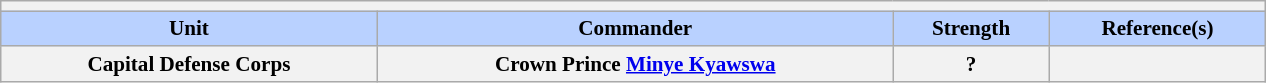<table class="wikitable collapsible" style="min-width:60em; margin:0.3em auto; font-size:88%;">
<tr>
<th colspan=5></th>
</tr>
<tr>
<th style="background-color:#B9D1FF">Unit</th>
<th style="background-color:#B9D1FF">Commander</th>
<th style="background-color:#B9D1FF">Strength</th>
<th style="background-color:#B9D1FF">Reference(s)</th>
</tr>
<tr>
<th colspan="1">Capital Defense Corps</th>
<th colspan="1">Crown Prince <a href='#'>Minye Kyawswa</a></th>
<th colspan="1">?</th>
<th rowspan="3"></th>
</tr>
</table>
